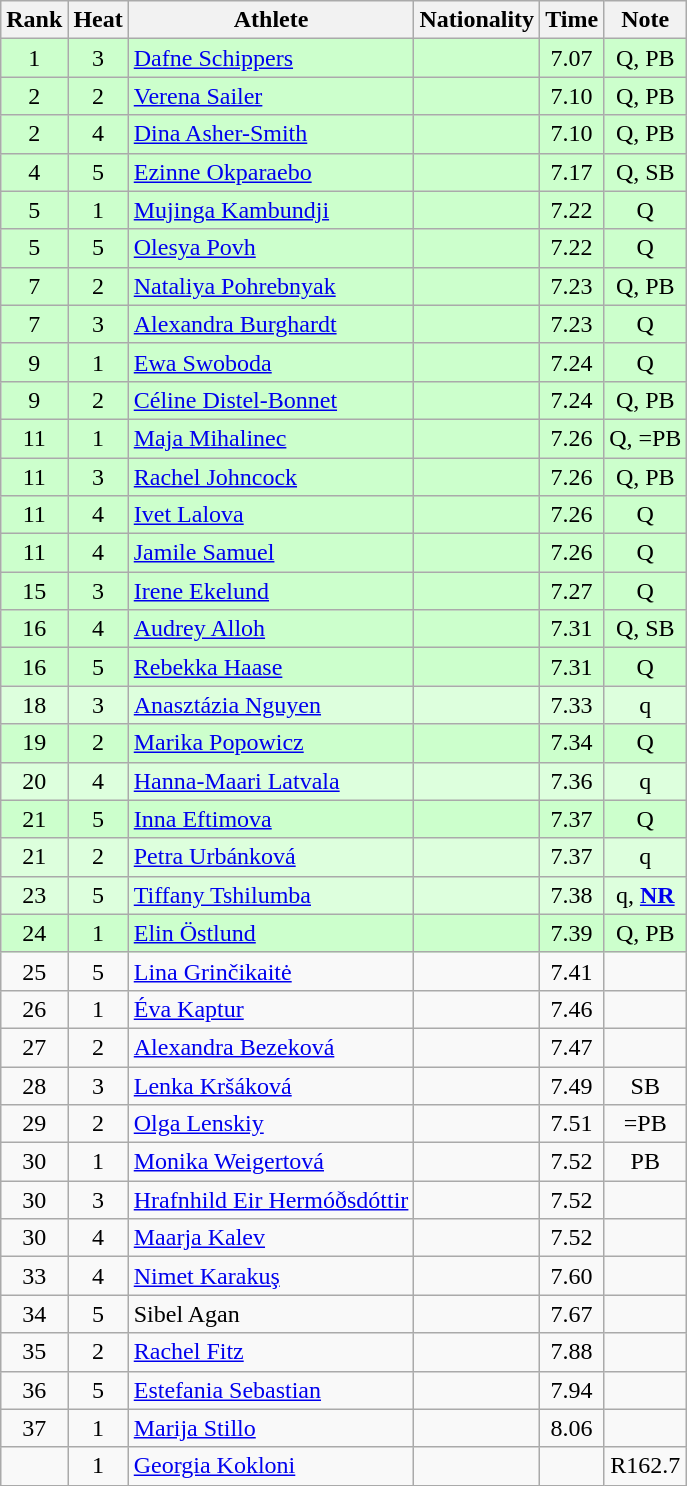<table class="wikitable sortable" style="text-align:center">
<tr>
<th>Rank</th>
<th>Heat</th>
<th>Athlete</th>
<th>Nationality</th>
<th>Time</th>
<th>Note</th>
</tr>
<tr bgcolor=ccffcc>
<td>1</td>
<td>3</td>
<td align=left><a href='#'>Dafne Schippers</a></td>
<td align=left></td>
<td>7.07</td>
<td>Q, PB</td>
</tr>
<tr bgcolor=ccffcc>
<td>2</td>
<td>2</td>
<td align=left><a href='#'>Verena Sailer</a></td>
<td align=left></td>
<td>7.10</td>
<td>Q, PB</td>
</tr>
<tr bgcolor=ccffcc>
<td>2</td>
<td>4</td>
<td align=left><a href='#'>Dina Asher-Smith</a></td>
<td align=left></td>
<td>7.10</td>
<td>Q, PB</td>
</tr>
<tr bgcolor=ccffcc>
<td>4</td>
<td>5</td>
<td align=left><a href='#'>Ezinne Okparaebo</a></td>
<td align=left></td>
<td>7.17</td>
<td>Q, SB</td>
</tr>
<tr bgcolor=ccffcc>
<td>5</td>
<td>1</td>
<td align=left><a href='#'>Mujinga Kambundji</a></td>
<td align=left></td>
<td>7.22</td>
<td>Q</td>
</tr>
<tr bgcolor=ccffcc>
<td>5</td>
<td>5</td>
<td align=left><a href='#'>Olesya Povh</a></td>
<td align=left></td>
<td>7.22</td>
<td>Q</td>
</tr>
<tr bgcolor=ccffcc>
<td>7</td>
<td>2</td>
<td align=left><a href='#'>Nataliya Pohrebnyak</a></td>
<td align=left></td>
<td>7.23</td>
<td>Q, PB</td>
</tr>
<tr bgcolor=ccffcc>
<td>7</td>
<td>3</td>
<td align=left><a href='#'>Alexandra Burghardt</a></td>
<td align=left></td>
<td>7.23</td>
<td>Q</td>
</tr>
<tr bgcolor=ccffcc>
<td>9</td>
<td>1</td>
<td align=left><a href='#'>Ewa Swoboda</a></td>
<td align=left></td>
<td>7.24</td>
<td>Q</td>
</tr>
<tr bgcolor=ccffcc>
<td>9</td>
<td>2</td>
<td align=left><a href='#'>Céline Distel-Bonnet</a></td>
<td align=left></td>
<td>7.24</td>
<td>Q, PB</td>
</tr>
<tr bgcolor=ccffcc>
<td>11</td>
<td>1</td>
<td align=left><a href='#'>Maja Mihalinec</a></td>
<td align=left></td>
<td>7.26</td>
<td>Q, =PB</td>
</tr>
<tr bgcolor=ccffcc>
<td>11</td>
<td>3</td>
<td align=left><a href='#'>Rachel Johncock</a></td>
<td align=left></td>
<td>7.26</td>
<td>Q, PB</td>
</tr>
<tr bgcolor=ccffcc>
<td>11</td>
<td>4</td>
<td align=left><a href='#'>Ivet Lalova</a></td>
<td align=left></td>
<td>7.26</td>
<td>Q</td>
</tr>
<tr bgcolor=ccffcc>
<td>11</td>
<td>4</td>
<td align=left><a href='#'>Jamile Samuel</a></td>
<td align=left></td>
<td>7.26</td>
<td>Q</td>
</tr>
<tr bgcolor=ccffcc>
<td>15</td>
<td>3</td>
<td align=left><a href='#'>Irene Ekelund</a></td>
<td align=left></td>
<td>7.27</td>
<td>Q</td>
</tr>
<tr bgcolor=ccffcc>
<td>16</td>
<td>4</td>
<td align=left><a href='#'>Audrey Alloh</a></td>
<td align=left></td>
<td>7.31</td>
<td>Q, SB</td>
</tr>
<tr bgcolor=ccffcc>
<td>16</td>
<td>5</td>
<td align=left><a href='#'>Rebekka Haase</a></td>
<td align=left></td>
<td>7.31</td>
<td>Q</td>
</tr>
<tr bgcolor=ddffdd>
<td>18</td>
<td>3</td>
<td align=left><a href='#'>Anasztázia Nguyen</a></td>
<td align=left></td>
<td>7.33</td>
<td>q</td>
</tr>
<tr bgcolor=ccffcc>
<td>19</td>
<td>2</td>
<td align=left><a href='#'>Marika Popowicz</a></td>
<td align=left></td>
<td>7.34</td>
<td>Q</td>
</tr>
<tr bgcolor=ddffdd>
<td>20</td>
<td>4</td>
<td align=left><a href='#'>Hanna-Maari Latvala</a></td>
<td align=left></td>
<td>7.36</td>
<td>q</td>
</tr>
<tr bgcolor=ccffcc>
<td>21</td>
<td>5</td>
<td align=left><a href='#'>Inna Eftimova</a></td>
<td align=left></td>
<td>7.37</td>
<td>Q</td>
</tr>
<tr bgcolor=ddffdd>
<td>21</td>
<td>2</td>
<td align=left><a href='#'>Petra Urbánková</a></td>
<td align=left></td>
<td>7.37</td>
<td>q</td>
</tr>
<tr bgcolor=ddffdd>
<td>23</td>
<td>5</td>
<td align=left><a href='#'>Tiffany Tshilumba</a></td>
<td align=left></td>
<td>7.38</td>
<td>q, <strong><a href='#'>NR</a></strong></td>
</tr>
<tr bgcolor=ccffcc>
<td>24</td>
<td>1</td>
<td align=left><a href='#'>Elin Östlund</a></td>
<td align=left></td>
<td>7.39</td>
<td>Q, PB</td>
</tr>
<tr>
<td>25</td>
<td>5</td>
<td align=left><a href='#'>Lina Grinčikaitė</a></td>
<td align=left></td>
<td>7.41</td>
<td></td>
</tr>
<tr>
<td>26</td>
<td>1</td>
<td align=left><a href='#'>Éva Kaptur</a></td>
<td align=left></td>
<td>7.46</td>
<td></td>
</tr>
<tr>
<td>27</td>
<td>2</td>
<td align=left><a href='#'>Alexandra Bezeková</a></td>
<td align=left></td>
<td>7.47</td>
<td></td>
</tr>
<tr>
<td>28</td>
<td>3</td>
<td align=left><a href='#'>Lenka Kršáková</a></td>
<td align=left></td>
<td>7.49</td>
<td>SB</td>
</tr>
<tr>
<td>29</td>
<td>2</td>
<td align=left><a href='#'>Olga Lenskiy</a></td>
<td align=left></td>
<td>7.51</td>
<td>=PB</td>
</tr>
<tr>
<td>30</td>
<td>1</td>
<td align=left><a href='#'>Monika Weigertová</a></td>
<td align=left></td>
<td>7.52</td>
<td>PB</td>
</tr>
<tr>
<td>30</td>
<td>3</td>
<td align=left><a href='#'>Hrafnhild Eir Hermóðsdóttir</a></td>
<td align=left></td>
<td>7.52</td>
<td></td>
</tr>
<tr>
<td>30</td>
<td>4</td>
<td align=left><a href='#'>Maarja Kalev</a></td>
<td align=left></td>
<td>7.52</td>
<td></td>
</tr>
<tr>
<td>33</td>
<td>4</td>
<td align=left><a href='#'>Nimet Karakuş</a></td>
<td align=left></td>
<td>7.60</td>
<td></td>
</tr>
<tr>
<td>34</td>
<td>5</td>
<td align=left>Sibel Agan</td>
<td align=left></td>
<td>7.67</td>
<td></td>
</tr>
<tr>
<td>35</td>
<td>2</td>
<td align=left><a href='#'>Rachel Fitz</a></td>
<td align=left></td>
<td>7.88</td>
<td></td>
</tr>
<tr>
<td>36</td>
<td>5</td>
<td align=left><a href='#'>Estefania Sebastian</a></td>
<td align=left></td>
<td>7.94</td>
<td></td>
</tr>
<tr>
<td>37</td>
<td>1</td>
<td align=left><a href='#'>Marija Stillo</a></td>
<td align=left></td>
<td>8.06</td>
<td></td>
</tr>
<tr>
<td></td>
<td>1</td>
<td align=left><a href='#'>Georgia Kokloni</a></td>
<td align=left></td>
<td></td>
<td>R162.7</td>
</tr>
</table>
